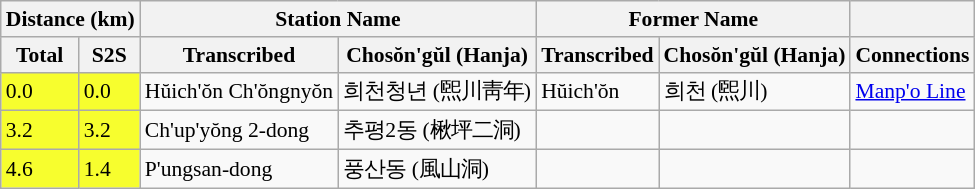<table class="wikitable" style="font-size:90%;">
<tr>
<th colspan="2">Distance (km)</th>
<th colspan="2">Station Name</th>
<th colspan="2">Former Name</th>
<th></th>
</tr>
<tr>
<th>Total</th>
<th>S2S</th>
<th>Transcribed</th>
<th>Chosŏn'gŭl (Hanja)</th>
<th>Transcribed</th>
<th>Chosŏn'gŭl (Hanja)</th>
<th>Connections</th>
</tr>
<tr>
<td bgcolor=#F7FE2E>0.0</td>
<td bgcolor=#F7FE2E>0.0</td>
<td>Hŭich'ŏn Ch'ŏngnyŏn</td>
<td>희천청년 (煕川靑年)</td>
<td>Hŭich'ŏn</td>
<td>희천 (煕川)</td>
<td><a href='#'>Manp'o Line</a></td>
</tr>
<tr>
<td bgcolor=#F7FE2E>3.2</td>
<td bgcolor=#F7FE2E>3.2</td>
<td>Ch'up'yŏng 2-dong</td>
<td>추평2동 (楸坪二洞)</td>
<td></td>
<td></td>
<td></td>
</tr>
<tr>
<td bgcolor=#F7FE2E>4.6</td>
<td bgcolor=#F7FE2E>1.4</td>
<td>P'ungsan-dong</td>
<td>풍산동 (風山洞)</td>
<td></td>
<td></td>
<td></td>
</tr>
</table>
